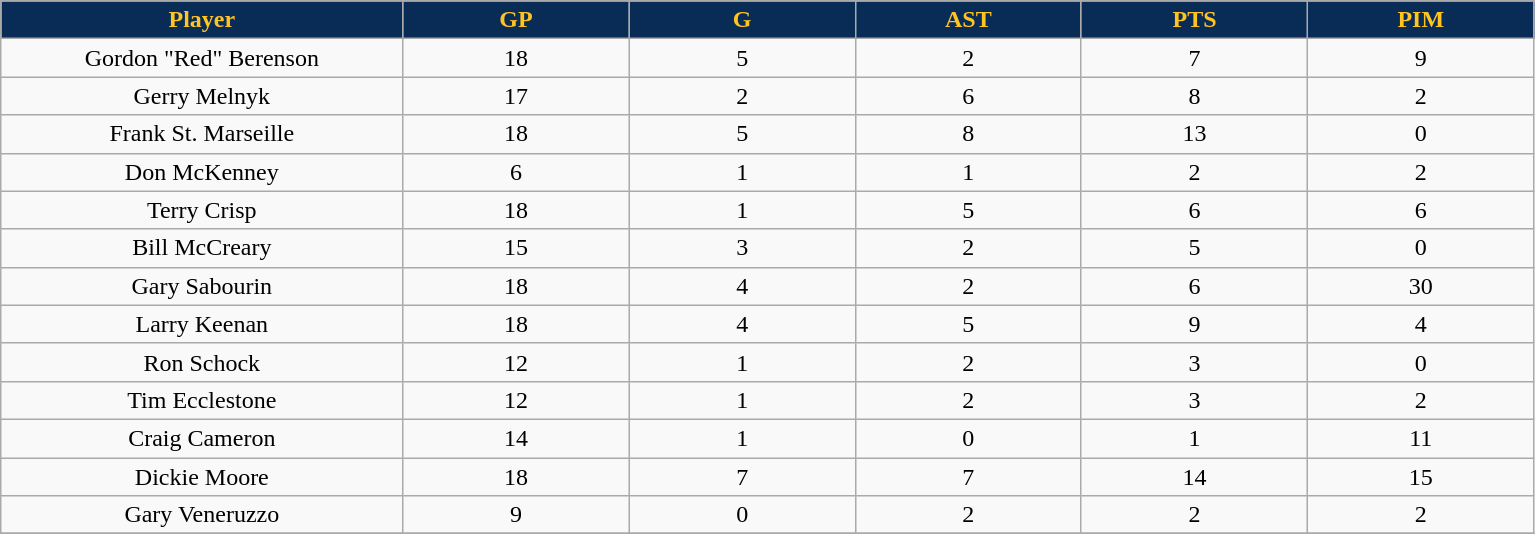<table class="wikitable sortable">
<tr>
<th style="background:#092c57; color:#ffc322" width="16%">Player</th>
<th style="background:#092c57; color:#ffc322" width="9%">GP</th>
<th style="background:#092c57; color:#ffc322" width="9%">G</th>
<th style="background:#092c57; color:#ffc322" width="9%">AST</th>
<th style="background:#092c57; color:#ffc322" width="9%">PTS</th>
<th style="background:#092c57; color:#ffc322" width="9%">PIM</th>
</tr>
<tr align="center">
<td>Gordon "Red" Berenson</td>
<td>18</td>
<td>5</td>
<td>2</td>
<td>7</td>
<td>9</td>
</tr>
<tr align="center">
<td>Gerry Melnyk</td>
<td>17</td>
<td>2</td>
<td>6</td>
<td>8</td>
<td>2</td>
</tr>
<tr align="center">
<td>Frank St. Marseille</td>
<td>18</td>
<td>5</td>
<td>8</td>
<td>13</td>
<td>0</td>
</tr>
<tr align="center">
<td>Don McKenney</td>
<td>6</td>
<td>1</td>
<td>1</td>
<td>2</td>
<td>2</td>
</tr>
<tr align="center">
<td>Terry Crisp</td>
<td>18</td>
<td>1</td>
<td>5</td>
<td>6</td>
<td>6</td>
</tr>
<tr align="center">
<td>Bill McCreary</td>
<td>15</td>
<td>3</td>
<td>2</td>
<td>5</td>
<td>0</td>
</tr>
<tr align="center">
<td>Gary Sabourin</td>
<td>18</td>
<td>4</td>
<td>2</td>
<td>6</td>
<td>30</td>
</tr>
<tr align="center">
<td>Larry Keenan</td>
<td>18</td>
<td>4</td>
<td>5</td>
<td>9</td>
<td>4</td>
</tr>
<tr align="center">
<td>Ron Schock</td>
<td>12</td>
<td>1</td>
<td>2</td>
<td>3</td>
<td>0</td>
</tr>
<tr align="center">
<td>Tim Ecclestone</td>
<td>12</td>
<td>1</td>
<td>2</td>
<td>3</td>
<td>2</td>
</tr>
<tr align="center">
<td>Craig Cameron</td>
<td>14</td>
<td>1</td>
<td>0</td>
<td>1</td>
<td>11</td>
</tr>
<tr align="center">
<td>Dickie Moore</td>
<td>18</td>
<td>7</td>
<td>7</td>
<td>14</td>
<td>15</td>
</tr>
<tr align="center">
<td>Gary Veneruzzo</td>
<td>9</td>
<td>0</td>
<td>2</td>
<td>2</td>
<td>2</td>
</tr>
<tr align="center">
</tr>
</table>
